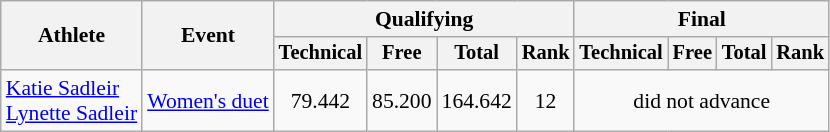<table class="wikitable" style="text-align:center; font-size:90%">
<tr>
<th rowspan=2>Athlete</th>
<th rowspan=2>Event</th>
<th colspan=4>Qualifying</th>
<th colspan=4>Final</th>
</tr>
<tr style=font-size:95%>
<th>Technical</th>
<th>Free</th>
<th>Total</th>
<th>Rank</th>
<th>Technical</th>
<th>Free</th>
<th>Total</th>
<th>Rank</th>
</tr>
<tr>
<td align=left><a href='#'>Katie Sadleir</a><br><a href='#'>Lynette Sadleir</a></td>
<td><a href='#'>Women's duet</a></td>
<td>79.442</td>
<td>85.200</td>
<td>164.642</td>
<td>12</td>
<td colspan=4>did not advance</td>
</tr>
</table>
